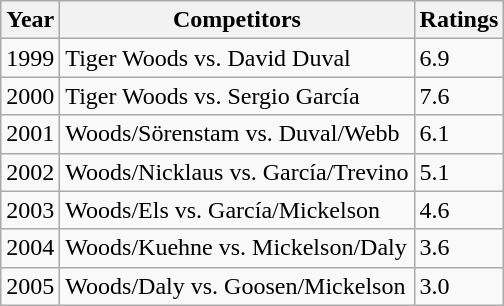<table class="wikitable">
<tr>
<th>Year</th>
<th>Competitors</th>
<th>Ratings</th>
</tr>
<tr>
<td>1999</td>
<td>Tiger Woods vs. David Duval</td>
<td>6.9</td>
</tr>
<tr>
<td>2000</td>
<td>Tiger Woods vs. Sergio García</td>
<td>7.6</td>
</tr>
<tr>
<td>2001</td>
<td>Woods/Sörenstam vs. Duval/Webb</td>
<td>6.1</td>
</tr>
<tr>
<td>2002</td>
<td>Woods/Nicklaus vs. García/Trevino</td>
<td>5.1</td>
</tr>
<tr>
<td>2003</td>
<td>Woods/Els vs. García/Mickelson</td>
<td>4.6</td>
</tr>
<tr>
<td>2004</td>
<td>Woods/Kuehne vs. Mickelson/Daly</td>
<td>3.6</td>
</tr>
<tr>
<td>2005</td>
<td>Woods/Daly vs. Goosen/Mickelson</td>
<td>3.0</td>
</tr>
</table>
